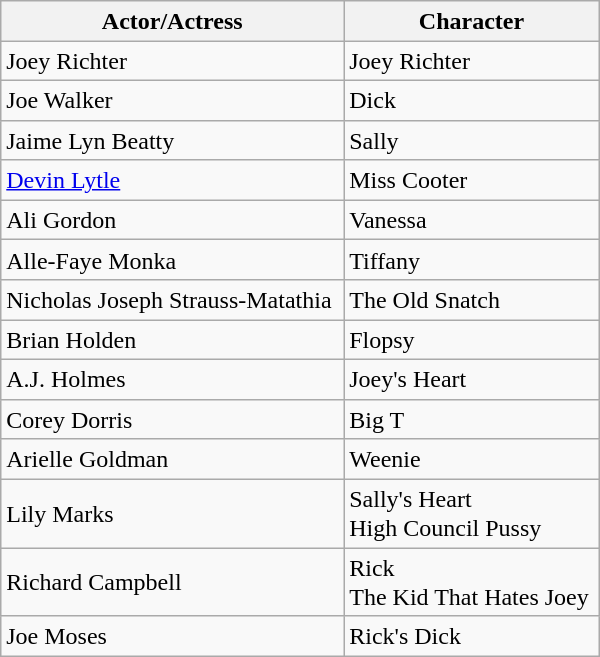<table class="wikitable" style="width:25em; font-size:100%; line-height:1.2">
<tr>
<th>Actor/Actress</th>
<th>Character</th>
</tr>
<tr>
<td>Joey Richter</td>
<td>Joey Richter</td>
</tr>
<tr>
<td>Joe Walker</td>
<td>Dick</td>
</tr>
<tr>
<td>Jaime Lyn Beatty</td>
<td>Sally</td>
</tr>
<tr>
<td><a href='#'>Devin Lytle</a></td>
<td>Miss Cooter</td>
</tr>
<tr>
<td>Ali Gordon</td>
<td>Vanessa</td>
</tr>
<tr>
<td>Alle-Faye Monka</td>
<td>Tiffany</td>
</tr>
<tr>
<td>Nicholas Joseph Strauss-Matathia</td>
<td>The Old Snatch</td>
</tr>
<tr>
<td>Brian Holden</td>
<td>Flopsy</td>
</tr>
<tr>
<td>A.J. Holmes</td>
<td>Joey's Heart</td>
</tr>
<tr>
<td>Corey Dorris</td>
<td>Big T</td>
</tr>
<tr>
<td>Arielle Goldman</td>
<td>Weenie</td>
</tr>
<tr>
<td>Lily Marks</td>
<td>Sally's Heart<br>High Council Pussy</td>
</tr>
<tr>
<td>Richard Campbell</td>
<td>Rick<br>The Kid That Hates Joey</td>
</tr>
<tr>
<td>Joe Moses</td>
<td>Rick's Dick</td>
</tr>
</table>
